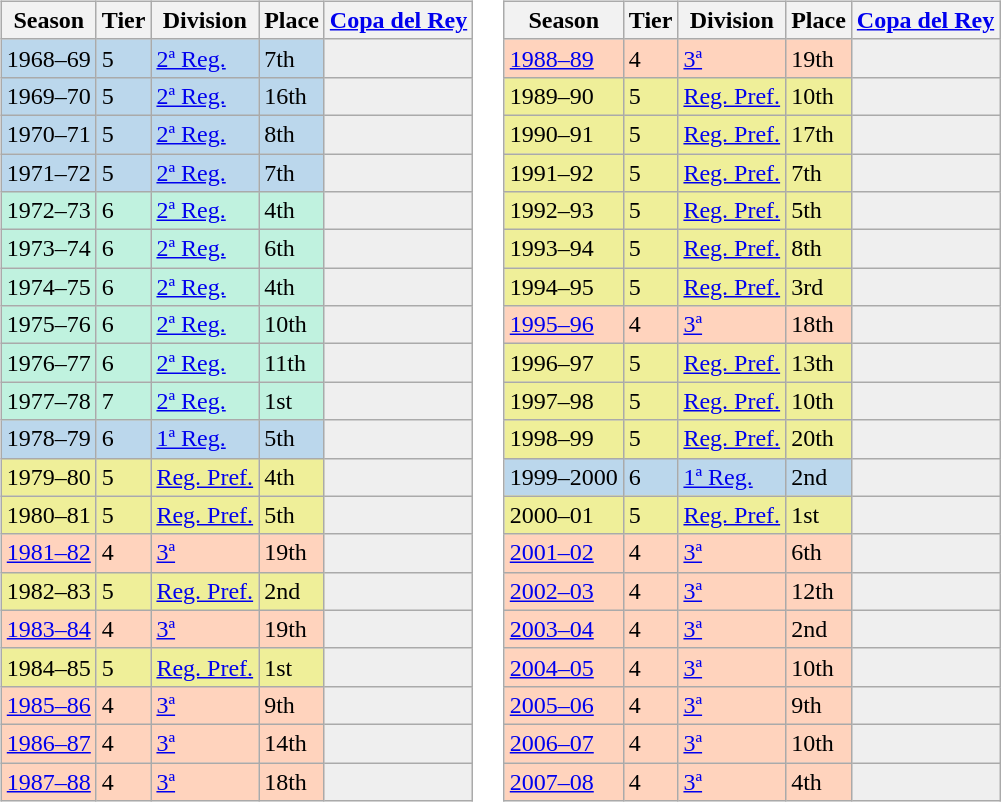<table>
<tr>
<td valign="top" width=0%><br><table class="wikitable">
<tr style="background:#f0f6fa;">
<th>Season</th>
<th>Tier</th>
<th>Division</th>
<th>Place</th>
<th><a href='#'>Copa del Rey</a></th>
</tr>
<tr>
<td style="background:#BBD7EC;">1968–69</td>
<td style="background:#BBD7EC;">5</td>
<td style="background:#BBD7EC;"><a href='#'>2ª Reg.</a></td>
<td style="background:#BBD7EC;">7th</td>
<th style="background:#efefef;"></th>
</tr>
<tr>
<td style="background:#BBD7EC;">1969–70</td>
<td style="background:#BBD7EC;">5</td>
<td style="background:#BBD7EC;"><a href='#'>2ª Reg.</a></td>
<td style="background:#BBD7EC;">16th</td>
<th style="background:#efefef;"></th>
</tr>
<tr>
<td style="background:#BBD7EC;">1970–71</td>
<td style="background:#BBD7EC;">5</td>
<td style="background:#BBD7EC;"><a href='#'>2ª Reg.</a></td>
<td style="background:#BBD7EC;">8th</td>
<th style="background:#efefef;"></th>
</tr>
<tr>
<td style="background:#BBD7EC;">1971–72</td>
<td style="background:#BBD7EC;">5</td>
<td style="background:#BBD7EC;"><a href='#'>2ª Reg.</a></td>
<td style="background:#BBD7EC;">7th</td>
<th style="background:#efefef;"></th>
</tr>
<tr>
<td style="background:#C0F2DF;">1972–73</td>
<td style="background:#C0F2DF;">6</td>
<td style="background:#C0F2DF;"><a href='#'>2ª Reg.</a></td>
<td style="background:#C0F2DF;">4th</td>
<th style="background:#efefef;"></th>
</tr>
<tr>
<td style="background:#C0F2DF;">1973–74</td>
<td style="background:#C0F2DF;">6</td>
<td style="background:#C0F2DF;"><a href='#'>2ª Reg.</a></td>
<td style="background:#C0F2DF;">6th</td>
<th style="background:#efefef;"></th>
</tr>
<tr>
<td style="background:#C0F2DF;">1974–75</td>
<td style="background:#C0F2DF;">6</td>
<td style="background:#C0F2DF;"><a href='#'>2ª Reg.</a></td>
<td style="background:#C0F2DF;">4th</td>
<th style="background:#efefef;"></th>
</tr>
<tr>
<td style="background:#C0F2DF;">1975–76</td>
<td style="background:#C0F2DF;">6</td>
<td style="background:#C0F2DF;"><a href='#'>2ª Reg.</a></td>
<td style="background:#C0F2DF;">10th</td>
<th style="background:#efefef;"></th>
</tr>
<tr>
<td style="background:#C0F2DF;">1976–77</td>
<td style="background:#C0F2DF;">6</td>
<td style="background:#C0F2DF;"><a href='#'>2ª Reg.</a></td>
<td style="background:#C0F2DF;">11th</td>
<th style="background:#efefef;"></th>
</tr>
<tr>
<td style="background:#C0F2DF;">1977–78</td>
<td style="background:#C0F2DF;">7</td>
<td style="background:#C0F2DF;"><a href='#'>2ª Reg.</a></td>
<td style="background:#C0F2DF;">1st</td>
<th style="background:#efefef;"></th>
</tr>
<tr>
<td style="background:#BBD7EC;">1978–79</td>
<td style="background:#BBD7EC;">6</td>
<td style="background:#BBD7EC;"><a href='#'>1ª Reg.</a></td>
<td style="background:#BBD7EC;">5th</td>
<th style="background:#efefef;"></th>
</tr>
<tr>
<td style="background:#EFEF99;">1979–80</td>
<td style="background:#EFEF99;">5</td>
<td style="background:#EFEF99;"><a href='#'>Reg. Pref.</a></td>
<td style="background:#EFEF99;">4th</td>
<th style="background:#efefef;"></th>
</tr>
<tr>
<td style="background:#EFEF99;">1980–81</td>
<td style="background:#EFEF99;">5</td>
<td style="background:#EFEF99;"><a href='#'>Reg. Pref.</a></td>
<td style="background:#EFEF99;">5th</td>
<th style="background:#efefef;"></th>
</tr>
<tr>
<td style="background:#FFD3BD;"><a href='#'>1981–82</a></td>
<td style="background:#FFD3BD;">4</td>
<td style="background:#FFD3BD;"><a href='#'>3ª</a></td>
<td style="background:#FFD3BD;">19th</td>
<td style="background:#efefef;"></td>
</tr>
<tr>
<td style="background:#EFEF99;">1982–83</td>
<td style="background:#EFEF99;">5</td>
<td style="background:#EFEF99;"><a href='#'>Reg. Pref.</a></td>
<td style="background:#EFEF99;">2nd</td>
<th style="background:#efefef;"></th>
</tr>
<tr>
<td style="background:#FFD3BD;"><a href='#'>1983–84</a></td>
<td style="background:#FFD3BD;">4</td>
<td style="background:#FFD3BD;"><a href='#'>3ª</a></td>
<td style="background:#FFD3BD;">19th</td>
<td style="background:#efefef;"></td>
</tr>
<tr>
<td style="background:#EFEF99;">1984–85</td>
<td style="background:#EFEF99;">5</td>
<td style="background:#EFEF99;"><a href='#'>Reg. Pref.</a></td>
<td style="background:#EFEF99;">1st</td>
<th style="background:#efefef;"></th>
</tr>
<tr>
<td style="background:#FFD3BD;"><a href='#'>1985–86</a></td>
<td style="background:#FFD3BD;">4</td>
<td style="background:#FFD3BD;"><a href='#'>3ª</a></td>
<td style="background:#FFD3BD;">9th</td>
<th style="background:#efefef;"></th>
</tr>
<tr>
<td style="background:#FFD3BD;"><a href='#'>1986–87</a></td>
<td style="background:#FFD3BD;">4</td>
<td style="background:#FFD3BD;"><a href='#'>3ª</a></td>
<td style="background:#FFD3BD;">14th</td>
<th style="background:#efefef;"></th>
</tr>
<tr>
<td style="background:#FFD3BD;"><a href='#'>1987–88</a></td>
<td style="background:#FFD3BD;">4</td>
<td style="background:#FFD3BD;"><a href='#'>3ª</a></td>
<td style="background:#FFD3BD;">18th</td>
<th style="background:#efefef;"></th>
</tr>
</table>
</td>
<td valign="top" width=0%><br><table class="wikitable">
<tr style="background:#f0f6fa;">
<th>Season</th>
<th>Tier</th>
<th>Division</th>
<th>Place</th>
<th><a href='#'>Copa del Rey</a></th>
</tr>
<tr>
<td style="background:#FFD3BD;"><a href='#'>1988–89</a></td>
<td style="background:#FFD3BD;">4</td>
<td style="background:#FFD3BD;"><a href='#'>3ª</a></td>
<td style="background:#FFD3BD;">19th</td>
<th style="background:#efefef;"></th>
</tr>
<tr>
<td style="background:#EFEF99;">1989–90</td>
<td style="background:#EFEF99;">5</td>
<td style="background:#EFEF99;"><a href='#'>Reg. Pref.</a></td>
<td style="background:#EFEF99;">10th</td>
<th style="background:#efefef;"></th>
</tr>
<tr>
<td style="background:#EFEF99;">1990–91</td>
<td style="background:#EFEF99;">5</td>
<td style="background:#EFEF99;"><a href='#'>Reg. Pref.</a></td>
<td style="background:#EFEF99;">17th</td>
<th style="background:#efefef;"></th>
</tr>
<tr>
<td style="background:#EFEF99;">1991–92</td>
<td style="background:#EFEF99;">5</td>
<td style="background:#EFEF99;"><a href='#'>Reg. Pref.</a></td>
<td style="background:#EFEF99;">7th</td>
<th style="background:#efefef;"></th>
</tr>
<tr>
<td style="background:#EFEF99;">1992–93</td>
<td style="background:#EFEF99;">5</td>
<td style="background:#EFEF99;"><a href='#'>Reg. Pref.</a></td>
<td style="background:#EFEF99;">5th</td>
<th style="background:#efefef;"></th>
</tr>
<tr>
<td style="background:#EFEF99;">1993–94</td>
<td style="background:#EFEF99;">5</td>
<td style="background:#EFEF99;"><a href='#'>Reg. Pref.</a></td>
<td style="background:#EFEF99;">8th</td>
<th style="background:#efefef;"></th>
</tr>
<tr>
<td style="background:#EFEF99;">1994–95</td>
<td style="background:#EFEF99;">5</td>
<td style="background:#EFEF99;"><a href='#'>Reg. Pref.</a></td>
<td style="background:#EFEF99;">3rd</td>
<th style="background:#efefef;"></th>
</tr>
<tr>
<td style="background:#FFD3BD;"><a href='#'>1995–96</a></td>
<td style="background:#FFD3BD;">4</td>
<td style="background:#FFD3BD;"><a href='#'>3ª</a></td>
<td style="background:#FFD3BD;">18th</td>
<td style="background:#efefef;"></td>
</tr>
<tr>
<td style="background:#EFEF99;">1996–97</td>
<td style="background:#EFEF99;">5</td>
<td style="background:#EFEF99;"><a href='#'>Reg. Pref.</a></td>
<td style="background:#EFEF99;">13th</td>
<th style="background:#efefef;"></th>
</tr>
<tr>
<td style="background:#EFEF99;">1997–98</td>
<td style="background:#EFEF99;">5</td>
<td style="background:#EFEF99;"><a href='#'>Reg. Pref.</a></td>
<td style="background:#EFEF99;">10th</td>
<th style="background:#efefef;"></th>
</tr>
<tr>
<td style="background:#EFEF99;">1998–99</td>
<td style="background:#EFEF99;">5</td>
<td style="background:#EFEF99;"><a href='#'>Reg. Pref.</a></td>
<td style="background:#EFEF99;">20th</td>
<th style="background:#efefef;"></th>
</tr>
<tr>
<td style="background:#BBD7EC;">1999–2000</td>
<td style="background:#BBD7EC;">6</td>
<td style="background:#BBD7EC;"><a href='#'>1ª Reg.</a></td>
<td style="background:#BBD7EC;">2nd</td>
<th style="background:#efefef;"></th>
</tr>
<tr>
<td style="background:#EFEF99;">2000–01</td>
<td style="background:#EFEF99;">5</td>
<td style="background:#EFEF99;"><a href='#'>Reg. Pref.</a></td>
<td style="background:#EFEF99;">1st</td>
<th style="background:#efefef;"></th>
</tr>
<tr>
<td style="background:#FFD3BD;"><a href='#'>2001–02</a></td>
<td style="background:#FFD3BD;">4</td>
<td style="background:#FFD3BD;"><a href='#'>3ª</a></td>
<td style="background:#FFD3BD;">6th</td>
<th style="background:#efefef;"></th>
</tr>
<tr>
<td style="background:#FFD3BD;"><a href='#'>2002–03</a></td>
<td style="background:#FFD3BD;">4</td>
<td style="background:#FFD3BD;"><a href='#'>3ª</a></td>
<td style="background:#FFD3BD;">12th</td>
<th style="background:#efefef;"></th>
</tr>
<tr>
<td style="background:#FFD3BD;"><a href='#'>2003–04</a></td>
<td style="background:#FFD3BD;">4</td>
<td style="background:#FFD3BD;"><a href='#'>3ª</a></td>
<td style="background:#FFD3BD;">2nd</td>
<th style="background:#efefef;"></th>
</tr>
<tr>
<td style="background:#FFD3BD;"><a href='#'>2004–05</a></td>
<td style="background:#FFD3BD;">4</td>
<td style="background:#FFD3BD;"><a href='#'>3ª</a></td>
<td style="background:#FFD3BD;">10th</td>
<td style="background:#efefef;"></td>
</tr>
<tr>
<td style="background:#FFD3BD;"><a href='#'>2005–06</a></td>
<td style="background:#FFD3BD;">4</td>
<td style="background:#FFD3BD;"><a href='#'>3ª</a></td>
<td style="background:#FFD3BD;">9th</td>
<td style="background:#efefef;"></td>
</tr>
<tr>
<td style="background:#FFD3BD;"><a href='#'>2006–07</a></td>
<td style="background:#FFD3BD;">4</td>
<td style="background:#FFD3BD;"><a href='#'>3ª</a></td>
<td style="background:#FFD3BD;">10th</td>
<td style="background:#efefef;"></td>
</tr>
<tr>
<td style="background:#FFD3BD;"><a href='#'>2007–08</a></td>
<td style="background:#FFD3BD;">4</td>
<td style="background:#FFD3BD;"><a href='#'>3ª</a></td>
<td style="background:#FFD3BD;">4th</td>
<th style="background:#efefef;"></th>
</tr>
</table>
</td>
</tr>
</table>
